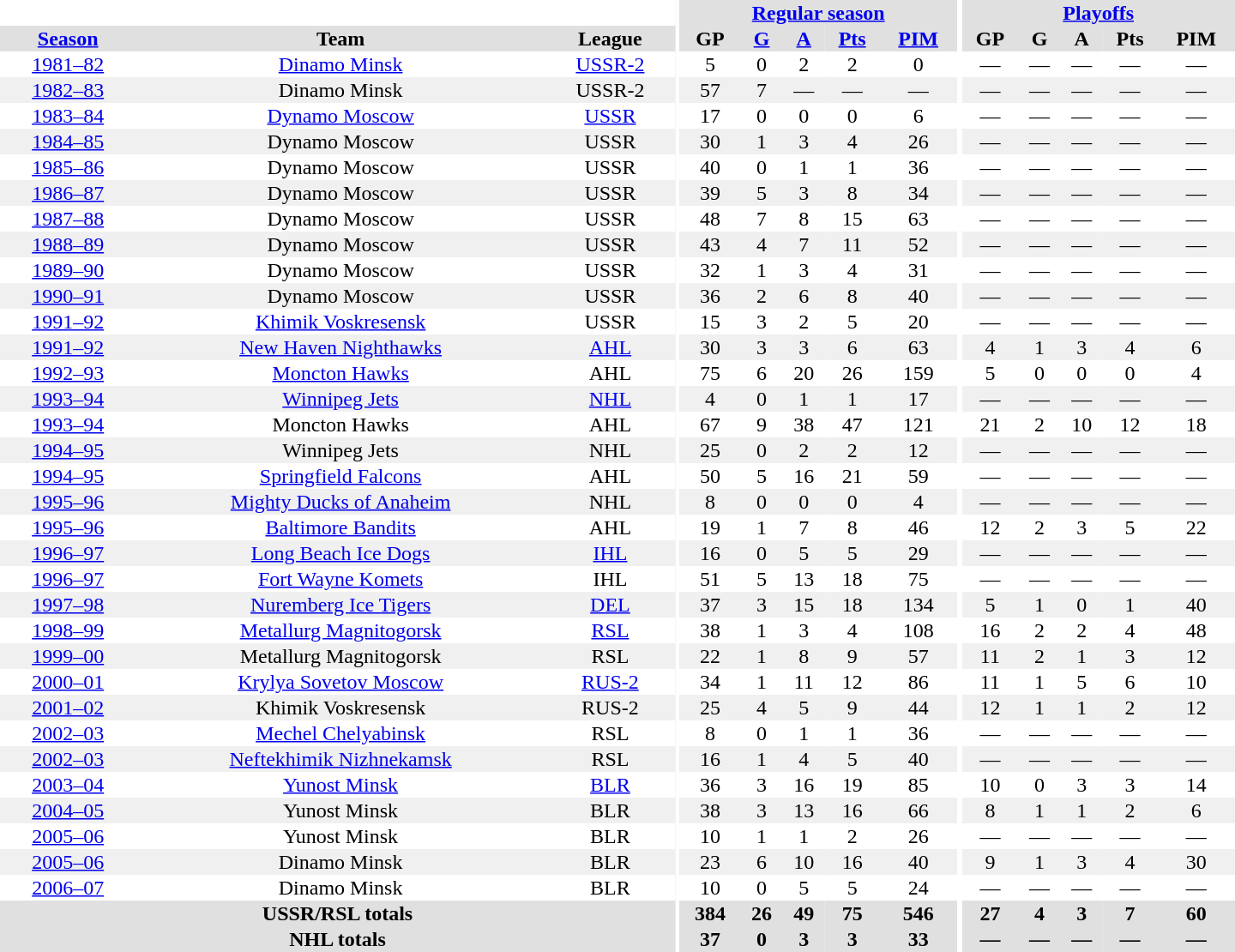<table border="0" cellpadding="1" cellspacing="0" style="text-align:center; width:60em">
<tr bgcolor="#e0e0e0">
<th colspan="3" bgcolor="#ffffff"></th>
<th rowspan="100" bgcolor="#ffffff"></th>
<th colspan="5"><a href='#'>Regular season</a></th>
<th rowspan="100" bgcolor="#ffffff"></th>
<th colspan="5"><a href='#'>Playoffs</a></th>
</tr>
<tr bgcolor="#e0e0e0">
<th><a href='#'>Season</a></th>
<th>Team</th>
<th>League</th>
<th>GP</th>
<th><a href='#'>G</a></th>
<th><a href='#'>A</a></th>
<th><a href='#'>Pts</a></th>
<th><a href='#'>PIM</a></th>
<th>GP</th>
<th>G</th>
<th>A</th>
<th>Pts</th>
<th>PIM</th>
</tr>
<tr>
<td><a href='#'>1981–82</a></td>
<td><a href='#'>Dinamo Minsk</a></td>
<td><a href='#'>USSR-2</a></td>
<td>5</td>
<td>0</td>
<td>2</td>
<td>2</td>
<td>0</td>
<td>—</td>
<td>—</td>
<td>—</td>
<td>—</td>
<td>—</td>
</tr>
<tr bgcolor="#f0f0f0">
<td><a href='#'>1982–83</a></td>
<td>Dinamo Minsk</td>
<td>USSR-2</td>
<td>57</td>
<td>7</td>
<td>—</td>
<td>—</td>
<td>—</td>
<td>—</td>
<td>—</td>
<td>—</td>
<td>—</td>
<td>—</td>
</tr>
<tr>
<td><a href='#'>1983–84</a></td>
<td><a href='#'>Dynamo Moscow</a></td>
<td><a href='#'>USSR</a></td>
<td>17</td>
<td>0</td>
<td>0</td>
<td>0</td>
<td>6</td>
<td>—</td>
<td>—</td>
<td>—</td>
<td>—</td>
<td>—</td>
</tr>
<tr bgcolor="#f0f0f0">
<td><a href='#'>1984–85</a></td>
<td>Dynamo Moscow</td>
<td>USSR</td>
<td>30</td>
<td>1</td>
<td>3</td>
<td>4</td>
<td>26</td>
<td>—</td>
<td>—</td>
<td>—</td>
<td>—</td>
<td>—</td>
</tr>
<tr>
<td><a href='#'>1985–86</a></td>
<td>Dynamo Moscow</td>
<td>USSR</td>
<td>40</td>
<td>0</td>
<td>1</td>
<td>1</td>
<td>36</td>
<td>—</td>
<td>—</td>
<td>—</td>
<td>—</td>
<td>—</td>
</tr>
<tr bgcolor="#f0f0f0">
<td><a href='#'>1986–87</a></td>
<td>Dynamo Moscow</td>
<td>USSR</td>
<td>39</td>
<td>5</td>
<td>3</td>
<td>8</td>
<td>34</td>
<td>—</td>
<td>—</td>
<td>—</td>
<td>—</td>
<td>—</td>
</tr>
<tr>
<td><a href='#'>1987–88</a></td>
<td>Dynamo Moscow</td>
<td>USSR</td>
<td>48</td>
<td>7</td>
<td>8</td>
<td>15</td>
<td>63</td>
<td>—</td>
<td>—</td>
<td>—</td>
<td>—</td>
<td>—</td>
</tr>
<tr bgcolor="#f0f0f0">
<td><a href='#'>1988–89</a></td>
<td>Dynamo Moscow</td>
<td>USSR</td>
<td>43</td>
<td>4</td>
<td>7</td>
<td>11</td>
<td>52</td>
<td>—</td>
<td>—</td>
<td>—</td>
<td>—</td>
<td>—</td>
</tr>
<tr>
<td><a href='#'>1989–90</a></td>
<td>Dynamo Moscow</td>
<td>USSR</td>
<td>32</td>
<td>1</td>
<td>3</td>
<td>4</td>
<td>31</td>
<td>—</td>
<td>—</td>
<td>—</td>
<td>—</td>
<td>—</td>
</tr>
<tr bgcolor="#f0f0f0">
<td><a href='#'>1990–91</a></td>
<td>Dynamo Moscow</td>
<td>USSR</td>
<td>36</td>
<td>2</td>
<td>6</td>
<td>8</td>
<td>40</td>
<td>—</td>
<td>—</td>
<td>—</td>
<td>—</td>
<td>—</td>
</tr>
<tr>
<td><a href='#'>1991–92</a></td>
<td><a href='#'>Khimik Voskresensk</a></td>
<td>USSR</td>
<td>15</td>
<td>3</td>
<td>2</td>
<td>5</td>
<td>20</td>
<td>—</td>
<td>—</td>
<td>—</td>
<td>—</td>
<td>—</td>
</tr>
<tr bgcolor="#f0f0f0">
<td><a href='#'>1991–92</a></td>
<td><a href='#'>New Haven Nighthawks</a></td>
<td><a href='#'>AHL</a></td>
<td>30</td>
<td>3</td>
<td>3</td>
<td>6</td>
<td>63</td>
<td>4</td>
<td>1</td>
<td>3</td>
<td>4</td>
<td>6</td>
</tr>
<tr>
<td><a href='#'>1992–93</a></td>
<td><a href='#'>Moncton Hawks</a></td>
<td>AHL</td>
<td>75</td>
<td>6</td>
<td>20</td>
<td>26</td>
<td>159</td>
<td>5</td>
<td>0</td>
<td>0</td>
<td>0</td>
<td>4</td>
</tr>
<tr bgcolor="#f0f0f0">
<td><a href='#'>1993–94</a></td>
<td><a href='#'>Winnipeg Jets</a></td>
<td><a href='#'>NHL</a></td>
<td>4</td>
<td>0</td>
<td>1</td>
<td>1</td>
<td>17</td>
<td>—</td>
<td>—</td>
<td>—</td>
<td>—</td>
<td>—</td>
</tr>
<tr>
<td><a href='#'>1993–94</a></td>
<td>Moncton Hawks</td>
<td>AHL</td>
<td>67</td>
<td>9</td>
<td>38</td>
<td>47</td>
<td>121</td>
<td>21</td>
<td>2</td>
<td>10</td>
<td>12</td>
<td>18</td>
</tr>
<tr bgcolor="#f0f0f0">
<td><a href='#'>1994–95</a></td>
<td>Winnipeg Jets</td>
<td>NHL</td>
<td>25</td>
<td>0</td>
<td>2</td>
<td>2</td>
<td>12</td>
<td>—</td>
<td>—</td>
<td>—</td>
<td>—</td>
<td>—</td>
</tr>
<tr>
<td><a href='#'>1994–95</a></td>
<td><a href='#'>Springfield Falcons</a></td>
<td>AHL</td>
<td>50</td>
<td>5</td>
<td>16</td>
<td>21</td>
<td>59</td>
<td>—</td>
<td>—</td>
<td>—</td>
<td>—</td>
<td>—</td>
</tr>
<tr bgcolor="#f0f0f0">
<td><a href='#'>1995–96</a></td>
<td><a href='#'>Mighty Ducks of Anaheim</a></td>
<td>NHL</td>
<td>8</td>
<td>0</td>
<td>0</td>
<td>0</td>
<td>4</td>
<td>—</td>
<td>—</td>
<td>—</td>
<td>—</td>
<td>—</td>
</tr>
<tr>
<td><a href='#'>1995–96</a></td>
<td><a href='#'>Baltimore Bandits</a></td>
<td>AHL</td>
<td>19</td>
<td>1</td>
<td>7</td>
<td>8</td>
<td>46</td>
<td>12</td>
<td>2</td>
<td>3</td>
<td>5</td>
<td>22</td>
</tr>
<tr bgcolor="#f0f0f0">
<td><a href='#'>1996–97</a></td>
<td><a href='#'>Long Beach Ice Dogs</a></td>
<td><a href='#'>IHL</a></td>
<td>16</td>
<td>0</td>
<td>5</td>
<td>5</td>
<td>29</td>
<td>—</td>
<td>—</td>
<td>—</td>
<td>—</td>
<td>—</td>
</tr>
<tr>
<td><a href='#'>1996–97</a></td>
<td><a href='#'>Fort Wayne Komets</a></td>
<td>IHL</td>
<td>51</td>
<td>5</td>
<td>13</td>
<td>18</td>
<td>75</td>
<td>—</td>
<td>—</td>
<td>—</td>
<td>—</td>
<td>—</td>
</tr>
<tr bgcolor="#f0f0f0">
<td><a href='#'>1997–98</a></td>
<td><a href='#'>Nuremberg Ice Tigers</a></td>
<td><a href='#'>DEL</a></td>
<td>37</td>
<td>3</td>
<td>15</td>
<td>18</td>
<td>134</td>
<td>5</td>
<td>1</td>
<td>0</td>
<td>1</td>
<td>40</td>
</tr>
<tr>
<td><a href='#'>1998–99</a></td>
<td><a href='#'>Metallurg Magnitogorsk</a></td>
<td><a href='#'>RSL</a></td>
<td>38</td>
<td>1</td>
<td>3</td>
<td>4</td>
<td>108</td>
<td>16</td>
<td>2</td>
<td>2</td>
<td>4</td>
<td>48</td>
</tr>
<tr bgcolor="#f0f0f0">
<td><a href='#'>1999–00</a></td>
<td>Metallurg Magnitogorsk</td>
<td>RSL</td>
<td>22</td>
<td>1</td>
<td>8</td>
<td>9</td>
<td>57</td>
<td>11</td>
<td>2</td>
<td>1</td>
<td>3</td>
<td>12</td>
</tr>
<tr>
<td><a href='#'>2000–01</a></td>
<td><a href='#'>Krylya Sovetov Moscow</a></td>
<td><a href='#'>RUS-2</a></td>
<td>34</td>
<td>1</td>
<td>11</td>
<td>12</td>
<td>86</td>
<td>11</td>
<td>1</td>
<td>5</td>
<td>6</td>
<td>10</td>
</tr>
<tr bgcolor="#f0f0f0">
<td><a href='#'>2001–02</a></td>
<td>Khimik Voskresensk</td>
<td>RUS-2</td>
<td>25</td>
<td>4</td>
<td>5</td>
<td>9</td>
<td>44</td>
<td>12</td>
<td>1</td>
<td>1</td>
<td>2</td>
<td>12</td>
</tr>
<tr>
<td><a href='#'>2002–03</a></td>
<td><a href='#'>Mechel Chelyabinsk</a></td>
<td>RSL</td>
<td>8</td>
<td>0</td>
<td>1</td>
<td>1</td>
<td>36</td>
<td>—</td>
<td>—</td>
<td>—</td>
<td>—</td>
<td>—</td>
</tr>
<tr bgcolor="#f0f0f0">
<td><a href='#'>2002–03</a></td>
<td><a href='#'>Neftekhimik Nizhnekamsk</a></td>
<td>RSL</td>
<td>16</td>
<td>1</td>
<td>4</td>
<td>5</td>
<td>40</td>
<td>—</td>
<td>—</td>
<td>—</td>
<td>—</td>
<td>—</td>
</tr>
<tr>
<td><a href='#'>2003–04</a></td>
<td><a href='#'>Yunost Minsk</a></td>
<td><a href='#'>BLR</a></td>
<td>36</td>
<td>3</td>
<td>16</td>
<td>19</td>
<td>85</td>
<td>10</td>
<td>0</td>
<td>3</td>
<td>3</td>
<td>14</td>
</tr>
<tr bgcolor="#f0f0f0">
<td><a href='#'>2004–05</a></td>
<td>Yunost Minsk</td>
<td>BLR</td>
<td>38</td>
<td>3</td>
<td>13</td>
<td>16</td>
<td>66</td>
<td>8</td>
<td>1</td>
<td>1</td>
<td>2</td>
<td>6</td>
</tr>
<tr>
<td><a href='#'>2005–06</a></td>
<td>Yunost Minsk</td>
<td>BLR</td>
<td>10</td>
<td>1</td>
<td>1</td>
<td>2</td>
<td>26</td>
<td>—</td>
<td>—</td>
<td>—</td>
<td>—</td>
<td>—</td>
</tr>
<tr bgcolor="#f0f0f0">
<td><a href='#'>2005–06</a></td>
<td>Dinamo Minsk</td>
<td>BLR</td>
<td>23</td>
<td>6</td>
<td>10</td>
<td>16</td>
<td>40</td>
<td>9</td>
<td>1</td>
<td>3</td>
<td>4</td>
<td>30</td>
</tr>
<tr>
<td><a href='#'>2006–07</a></td>
<td>Dinamo Minsk</td>
<td>BLR</td>
<td>10</td>
<td>0</td>
<td>5</td>
<td>5</td>
<td>24</td>
<td>—</td>
<td>—</td>
<td>—</td>
<td>—</td>
<td>—</td>
</tr>
<tr bgcolor="#e0e0e0">
<th colspan="3">USSR/RSL totals</th>
<th>384</th>
<th>26</th>
<th>49</th>
<th>75</th>
<th>546</th>
<th>27</th>
<th>4</th>
<th>3</th>
<th>7</th>
<th>60</th>
</tr>
<tr bgcolor="#e0e0e0">
<th colspan="3">NHL totals</th>
<th>37</th>
<th>0</th>
<th>3</th>
<th>3</th>
<th>33</th>
<th>—</th>
<th>—</th>
<th>—</th>
<th>—</th>
<th>—</th>
</tr>
</table>
